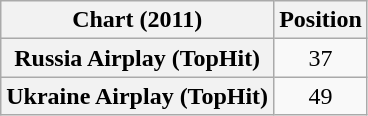<table class="wikitable sortable plainrowheaders" style="text-align:center;">
<tr>
<th scope="col">Chart (2011)</th>
<th scope="col">Position</th>
</tr>
<tr>
<th scope="row">Russia Airplay (TopHit)</th>
<td>37</td>
</tr>
<tr>
<th scope="row">Ukraine Airplay (TopHit)</th>
<td>49</td>
</tr>
</table>
